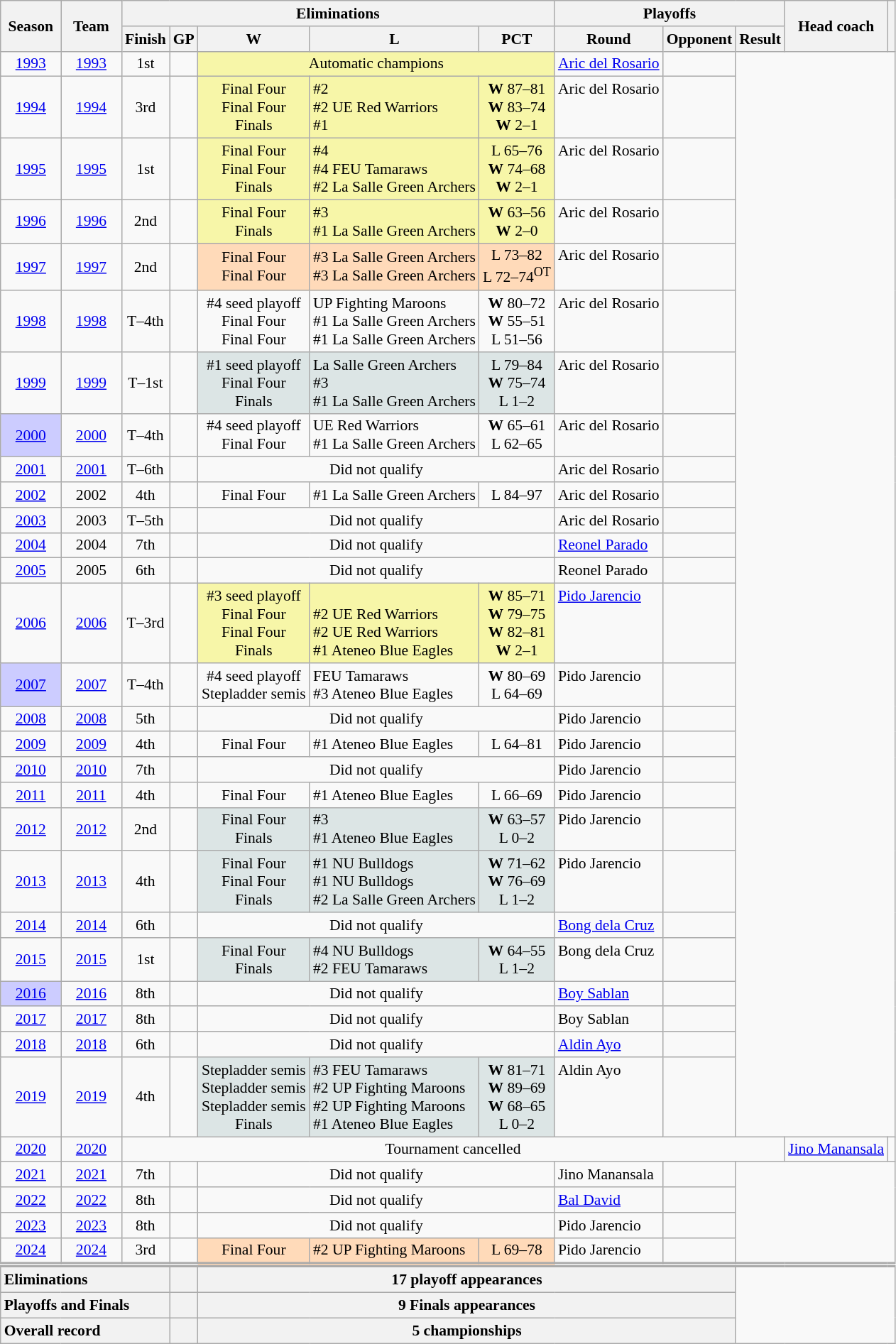<table class=wikitable style="text-align:center; font-size:90%;">
<tr>
<th width=50px rowspan=2>Season</th>
<th width=50px rowspan=2>Team</th>
<th colspan=5>Eliminations</th>
<th colspan=3>Playoffs</th>
<th rowspan=2>Head coach</th>
<th rowspan=2></th>
</tr>
<tr>
<th>Finish</th>
<th>GP</th>
<th>W</th>
<th>L</th>
<th>PCT</th>
<th>Round</th>
<th>Opponent</th>
<th>Result</th>
</tr>
<tr>
<td><a href='#'>1993</a></td>
<td><a href='#'>1993</a></td>
<td>1st</td>
<td></td>
<td bgcolor=#F7F6A8 colspan=3>Automatic champions</td>
<td align=left><a href='#'>Aric del Rosario</a></td>
<td></td>
</tr>
<tr>
<td><a href='#'>1994</a></td>
<td><a href='#'>1994</a></td>
<td>3rd</td>
<td></td>
<td bgcolor=#F7F6A8>Final Four<br>Final Four<br>Finals</td>
<td bgcolor=#F7F6A8 align=left>#2 <br>#2 UE Red Warriors<br>#1 </td>
<td bgcolor=#F7F6A8><strong>W</strong> 87–81<br><strong>W</strong> 83–74<br><strong>W</strong> 2–1</td>
<td valign=top align=left>Aric del Rosario</td>
<td><br></td>
</tr>
<tr>
<td><a href='#'>1995</a></td>
<td><a href='#'>1995</a></td>
<td>1st</td>
<td></td>
<td bgcolor=#F7F6A8>Final Four<br>Final Four<br>Finals</td>
<td bgcolor=#F7F6A8 align=left>#4 <br>#4 FEU Tamaraws<br>#2 La Salle Green Archers</td>
<td bgcolor=#F7F6A8>L 65–76<br><strong>W</strong> 74–68<br><strong>W</strong> 2–1</td>
<td valign=top align=left>Aric del Rosario</td>
<td></td>
</tr>
<tr>
<td><a href='#'>1996</a></td>
<td><a href='#'>1996</a></td>
<td>2nd</td>
<td></td>
<td bgcolor=#F7F6A8>Final Four<br>Finals</td>
<td bgcolor=#F7F6A8 align=left>#3 <br>#1 La Salle Green Archers</td>
<td bgcolor=#F7F6A8><strong>W</strong> 63–56<br><strong>W</strong> 2–0</td>
<td valign=top align=left>Aric del Rosario</td>
<td><br></td>
</tr>
<tr>
<td><a href='#'>1997</a></td>
<td><a href='#'>1997</a></td>
<td>2nd</td>
<td></td>
<td bgcolor=#FFDAB9>Final Four<br>Final Four</td>
<td bgcolor=#FFDAB9 align=left>#3 La Salle Green Archers<br>#3 La Salle Green Archers</td>
<td bgcolor=#FFDAB9>L 73–82<br>L 72–74<sup>OT</sup></td>
<td valign=top align=left>Aric del Rosario</td>
<td><br></td>
</tr>
<tr>
<td><a href='#'>1998</a></td>
<td><a href='#'>1998</a></td>
<td>T–4th</td>
<td></td>
<td>#4 seed playoff<br>Final Four<br>Final Four</td>
<td align=left>UP Fighting Maroons<br>#1 La Salle Green Archers<br>#1 La Salle Green Archers</td>
<td><strong>W</strong> 80–72<br><strong>W</strong> 55–51<br>L 51–56</td>
<td valign=top align=left>Aric del Rosario</td>
<td></td>
</tr>
<tr>
<td><a href='#'>1999</a></td>
<td><a href='#'>1999</a></td>
<td>T–1st</td>
<td></td>
<td bgcolor=#DCE5E5>#1 seed playoff<br>Final Four<br>Finals</td>
<td bgcolor=#DCE5E5 align=left>La Salle Green Archers<br>#3 <br>#1 La Salle Green Archers</td>
<td bgcolor=#DCE5E5>L 79–84<br><strong>W</strong> 75–74<br>L 1–2</td>
<td valign=top align=left>Aric del Rosario</td>
<td></td>
</tr>
<tr>
<td bgcolor=#CCCCFF><a href='#'>2000</a></td>
<td><a href='#'>2000</a></td>
<td>T–4th</td>
<td></td>
<td>#4 seed playoff<br>Final Four</td>
<td align=left>UE Red Warriors<br>#1 La Salle Green Archers</td>
<td><strong>W</strong> 65–61<br>L 62–65</td>
<td valign=top align=left>Aric del Rosario</td>
<td><br></td>
</tr>
<tr>
<td><a href='#'>2001</a></td>
<td><a href='#'>2001</a></td>
<td>T–6th</td>
<td></td>
<td colspan=3>Did not qualify</td>
<td align=left>Aric del Rosario</td>
<td></td>
</tr>
<tr>
<td><a href='#'>2002</a></td>
<td>2002</td>
<td>4th</td>
<td></td>
<td>Final Four</td>
<td align=left>#1 La Salle Green Archers</td>
<td>L 84–97</td>
<td align=left>Aric del Rosario</td>
<td></td>
</tr>
<tr>
<td><a href='#'>2003</a></td>
<td>2003</td>
<td>T–5th</td>
<td></td>
<td colspan=3>Did not qualify</td>
<td align=left>Aric del Rosario</td>
<td></td>
</tr>
<tr>
<td><a href='#'>2004</a></td>
<td>2004</td>
<td>7th</td>
<td></td>
<td colspan=3>Did not qualify</td>
<td align=left><a href='#'>Reonel Parado</a></td>
<td></td>
</tr>
<tr>
<td><a href='#'>2005</a></td>
<td>2005</td>
<td>6th</td>
<td></td>
<td colspan=3>Did not qualify</td>
<td align=left>Reonel Parado</td>
<td></td>
</tr>
<tr>
<td><a href='#'>2006</a></td>
<td><a href='#'>2006</a></td>
<td>T–3rd</td>
<td></td>
<td bgcolor=#F7F6A8>#3 seed playoff<br>Final Four<br>Final Four<br>Finals</td>
<td bgcolor=#F7F6A8 align=left><br>#2 UE Red Warriors<br>#2 UE Red Warriors<br>#1 Ateneo Blue Eagles</td>
<td bgcolor=#F7F6A8><strong>W</strong> 85–71<br><strong>W</strong> 79–75<br><strong>W</strong> 82–81<br><strong>W</strong> 2–1</td>
<td valign=top align=left><a href='#'>Pido Jarencio</a></td>
<td><br></td>
</tr>
<tr>
<td bgcolor=#CCCCFF><a href='#'>2007</a></td>
<td><a href='#'>2007</a></td>
<td>T–4th</td>
<td></td>
<td>#4 seed playoff<br>Stepladder semis</td>
<td align=left>FEU Tamaraws<br>#3 Ateneo Blue Eagles</td>
<td><strong>W</strong> 80–69<br>L 64–69</td>
<td valign=top align=left>Pido Jarencio</td>
<td></td>
</tr>
<tr>
<td><a href='#'>2008</a></td>
<td><a href='#'>2008</a></td>
<td>5th</td>
<td></td>
<td colspan=3>Did not qualify</td>
<td align=left>Pido Jarencio</td>
<td></td>
</tr>
<tr>
<td><a href='#'>2009</a></td>
<td><a href='#'>2009</a></td>
<td>4th</td>
<td></td>
<td>Final Four</td>
<td align=left>#1 Ateneo Blue Eagles</td>
<td>L 64–81</td>
<td align=left>Pido Jarencio</td>
<td></td>
</tr>
<tr>
<td><a href='#'>2010</a></td>
<td><a href='#'>2010</a></td>
<td>7th</td>
<td></td>
<td colspan=3>Did not qualify</td>
<td align=left>Pido Jarencio</td>
<td></td>
</tr>
<tr>
<td><a href='#'>2011</a></td>
<td><a href='#'>2011</a></td>
<td>4th</td>
<td></td>
<td>Final Four</td>
<td align=left>#1 Ateneo Blue Eagles</td>
<td>L 66–69</td>
<td align=left>Pido Jarencio</td>
<td></td>
</tr>
<tr>
<td><a href='#'>2012</a></td>
<td><a href='#'>2012</a></td>
<td>2nd</td>
<td></td>
<td bgcolor=#DCE5E5>Final Four<br>Finals</td>
<td bgcolor=#DCE5E5 align=left>#3 <br>#1 Ateneo Blue Eagles</td>
<td bgcolor=#DCE5E5><strong>W</strong> 63–57<br>L 0–2</td>
<td valign=top align=left>Pido Jarencio</td>
<td></td>
</tr>
<tr>
<td><a href='#'>2013</a></td>
<td><a href='#'>2013</a></td>
<td>4th</td>
<td></td>
<td bgcolor=#DCE5E5>Final Four<br>Final Four<br>Finals</td>
<td bgcolor=#DCE5E5 align=left>#1 NU Bulldogs<br>#1 NU Bulldogs<br>#2 La Salle Green Archers</td>
<td bgcolor=#DCE5E5><strong>W</strong> 71–62<br><strong>W</strong> 76–69<br>L 1–2</td>
<td valign=top align=left>Pido Jarencio</td>
<td><br></td>
</tr>
<tr>
<td><a href='#'>2014</a></td>
<td><a href='#'>2014</a></td>
<td>6th</td>
<td></td>
<td colspan=3>Did not qualify</td>
<td align=left><a href='#'>Bong dela Cruz</a></td>
<td></td>
</tr>
<tr>
<td><a href='#'>2015</a></td>
<td><a href='#'>2015</a></td>
<td>1st</td>
<td></td>
<td bgcolor=#DCE5E5>Final Four<br>Finals</td>
<td bgcolor=#DCE5E5 align=left>#4 NU Bulldogs<br>#2 FEU Tamaraws</td>
<td bgcolor=#DCE5E5><strong>W</strong> 64–55<br>L 1–2</td>
<td valign=top align=left>Bong dela Cruz</td>
<td></td>
</tr>
<tr>
<td bgcolor=#CCCCFF><a href='#'>2016</a></td>
<td><a href='#'>2016</a></td>
<td>8th</td>
<td></td>
<td colspan=3>Did not qualify</td>
<td align=left><a href='#'>Boy Sablan</a></td>
<td></td>
</tr>
<tr>
<td><a href='#'>2017</a></td>
<td><a href='#'>2017</a></td>
<td>8th</td>
<td></td>
<td colspan=3>Did not qualify</td>
<td align=left>Boy Sablan</td>
<td></td>
</tr>
<tr>
<td><a href='#'>2018</a></td>
<td><a href='#'>2018</a></td>
<td>6th</td>
<td></td>
<td colspan=3>Did not qualify</td>
<td align=left><a href='#'>Aldin Ayo</a></td>
<td></td>
</tr>
<tr>
<td><a href='#'>2019</a></td>
<td><a href='#'>2019</a></td>
<td>4th</td>
<td></td>
<td bgcolor=#DCE5E5>Stepladder semis<br>Stepladder semis<br>Stepladder semis<br>Finals</td>
<td bgcolor=#DCE5E5 align=left>#3 FEU Tamaraws<br>#2 UP Fighting Maroons<br>#2 UP Fighting Maroons<br>#1 Ateneo Blue Eagles</td>
<td bgcolor=#DCE5E5><strong>W</strong> 81–71<br><strong>W</strong> 89–69<br><strong>W</strong> 68–65<br>L 0–2</td>
<td valign=top align=left>Aldin Ayo</td>
<td><br></td>
</tr>
<tr>
<td><a href='#'>2020</a></td>
<td><a href='#'>2020</a></td>
<td colspan=8>Tournament cancelled</td>
<td align=left><a href='#'>Jino Manansala</a></td>
<td></td>
</tr>
<tr>
<td><a href='#'>2021</a></td>
<td><a href='#'>2021</a></td>
<td>7th</td>
<td></td>
<td colspan=3>Did not qualify</td>
<td align=left>Jino Manansala</td>
<td></td>
</tr>
<tr>
<td><a href='#'>2022</a></td>
<td><a href='#'>2022</a></td>
<td>8th</td>
<td></td>
<td colspan=3>Did not qualify</td>
<td align=left><a href='#'>Bal David</a></td>
<td></td>
</tr>
<tr>
<td><a href='#'>2023</a></td>
<td><a href='#'>2023</a></td>
<td>8th</td>
<td></td>
<td colspan=3>Did not qualify</td>
<td align=left>Pido Jarencio</td>
<td></td>
</tr>
<tr>
<td><a href='#'>2024</a></td>
<td><a href='#'>2024</a></td>
<td>3rd</td>
<td></td>
<td bgcolor=#FFDAB9>Final Four</td>
<td bgcolor=#FFDAB9 align=left>#2 UP Fighting Maroons</td>
<td bgcolor=#FFDAB9>L 69–78</td>
<td align=left>Pido Jarencio</td>
<td></td>
</tr>
<tr style="background:#dddddd; border-top: 5px double #aaaaaa;">
<th style="text-align:left;" colspan=3>Eliminations</th>
<th></th>
<th colspan="5">17 playoff appearances</th>
</tr>
<tr>
<th style="text-align:left;" colspan=3>Playoffs and Finals</th>
<th></th>
<th colspan="5">9 Finals appearances</th>
</tr>
<tr>
<th style="text-align:left;" colspan=3>Overall record</th>
<th></th>
<th colspan="5">5 championships</th>
</tr>
</table>
